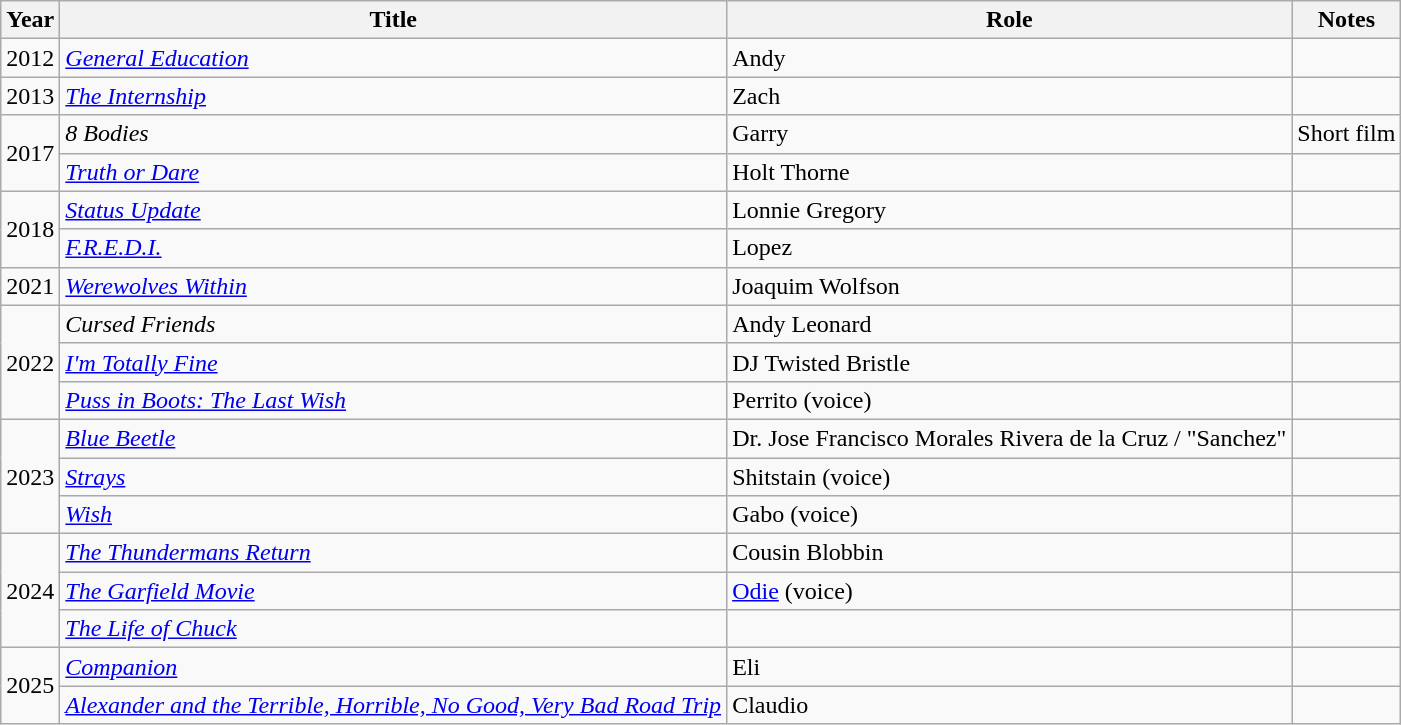<table class="wikitable sortable">
<tr>
<th>Year</th>
<th>Title</th>
<th>Role</th>
<th class="unsortable">Notes</th>
</tr>
<tr>
<td>2012</td>
<td><em><a href='#'>General Education</a></em></td>
<td>Andy</td>
<td></td>
</tr>
<tr>
<td>2013</td>
<td><em><a href='#'>The Internship</a></em></td>
<td>Zach</td>
<td></td>
</tr>
<tr>
<td rowspan="2">2017</td>
<td><em>8 Bodies</em></td>
<td>Garry</td>
<td>Short film</td>
</tr>
<tr>
<td><em><a href='#'>Truth or Dare</a></em></td>
<td>Holt Thorne</td>
<td></td>
</tr>
<tr>
<td rowspan="2">2018</td>
<td><em><a href='#'>Status Update</a></em></td>
<td>Lonnie Gregory</td>
<td></td>
</tr>
<tr>
<td><em><a href='#'>F.R.E.D.I.</a></em></td>
<td>Lopez</td>
<td></td>
</tr>
<tr>
<td>2021</td>
<td><em><a href='#'>Werewolves Within</a></em></td>
<td>Joaquim Wolfson</td>
<td></td>
</tr>
<tr>
<td rowspan="3">2022</td>
<td><em>Cursed Friends</em></td>
<td>Andy Leonard</td>
<td></td>
</tr>
<tr>
<td><em><a href='#'>I'm Totally Fine</a></em></td>
<td>DJ Twisted Bristle</td>
<td></td>
</tr>
<tr>
<td><em><a href='#'>Puss in Boots: The Last Wish</a></em></td>
<td>Perrito (voice)</td>
<td></td>
</tr>
<tr>
<td rowspan=3>2023</td>
<td><em><a href='#'>Blue Beetle</a></em></td>
<td>Dr. Jose Francisco Morales Rivera de la Cruz / "Sanchez"</td>
<td></td>
</tr>
<tr>
<td><em><a href='#'>Strays</a></em></td>
<td>Shitstain (voice)</td>
<td></td>
</tr>
<tr>
<td><em><a href='#'>Wish</a></em></td>
<td>Gabo (voice)</td>
<td></td>
</tr>
<tr>
<td rowspan=3>2024</td>
<td><em><a href='#'>The Thundermans Return</a></em></td>
<td>Cousin Blobbin</td>
<td></td>
</tr>
<tr>
<td><em><a href='#'>The Garfield Movie</a></em></td>
<td><a href='#'>Odie</a> (voice)</td>
<td></td>
</tr>
<tr>
<td><em><a href='#'>The Life of Chuck</a></em></td>
<td></td>
<td></td>
</tr>
<tr>
<td rowspan="2">2025</td>
<td><em><a href='#'>Companion</a></em></td>
<td>Eli</td>
<td></td>
</tr>
<tr>
<td><em><a href='#'>Alexander and the Terrible, Horrible, No Good, Very Bad Road Trip</a></em></td>
<td>Claudio</td>
<td></td>
</tr>
</table>
